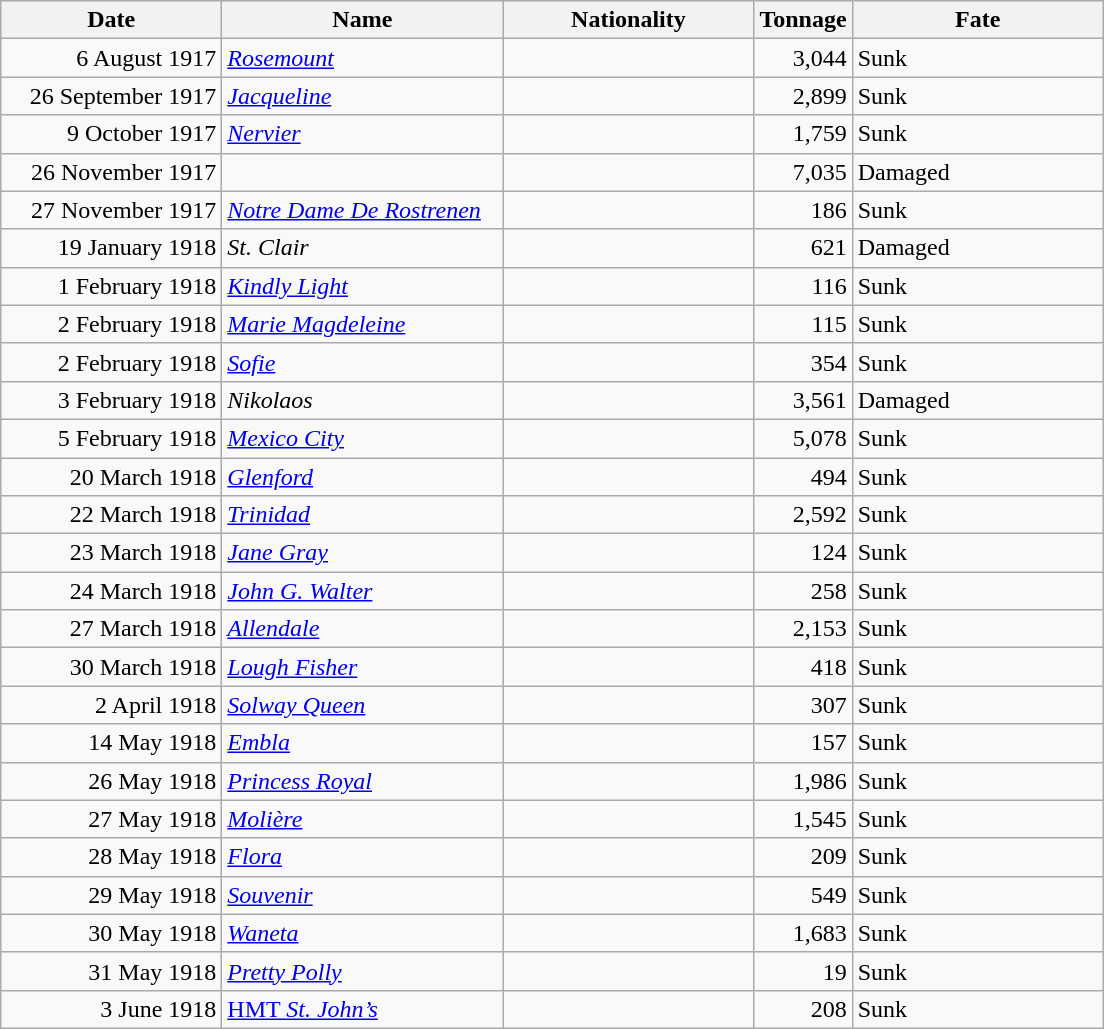<table class="wikitable sortable">
<tr>
<th width="140px">Date</th>
<th width="180px">Name</th>
<th width="160px">Nationality</th>
<th width="25px">Tonnage</th>
<th width="160px">Fate</th>
</tr>
<tr>
<td align="right">6 August 1917</td>
<td align="left"><a href='#'><em>Rosemount</em></a></td>
<td align="left"></td>
<td align="right">3,044</td>
<td align="left">Sunk</td>
</tr>
<tr>
<td align="right">26 September 1917</td>
<td align="left"><a href='#'><em>Jacqueline</em></a></td>
<td align="left"></td>
<td align="right">2,899</td>
<td align="left">Sunk</td>
</tr>
<tr>
<td align="right">9 October 1917</td>
<td align="left"><a href='#'><em>Nervier</em></a></td>
<td align="left"></td>
<td align="right">1,759</td>
<td align="left">Sunk</td>
</tr>
<tr>
<td align="right">26 November 1917</td>
<td align="left"></td>
<td align="left"></td>
<td align="right">7,035</td>
<td align="left">Damaged</td>
</tr>
<tr>
<td align="right">27 November 1917</td>
<td align="left"><a href='#'><em>Notre Dame De Rostrenen</em></a></td>
<td align="left"></td>
<td align="right">186</td>
<td align="left">Sunk</td>
</tr>
<tr>
<td align="right">19 January 1918</td>
<td align="left"><em>St. Clair</em></td>
<td align="left"></td>
<td align="right">621</td>
<td align="left">Damaged</td>
</tr>
<tr>
<td align="right">1 February 1918</td>
<td align="left"><a href='#'><em>Kindly Light</em></a></td>
<td align="left"></td>
<td align="right">116</td>
<td align="left">Sunk</td>
</tr>
<tr>
<td align="right">2 February 1918</td>
<td align="left"><a href='#'><em>Marie Magdeleine</em></a></td>
<td align="left"></td>
<td align="right">115</td>
<td align="left">Sunk</td>
</tr>
<tr>
<td align="right">2 February 1918</td>
<td align="left"><a href='#'><em>Sofie</em></a></td>
<td align="left"></td>
<td align="right">354</td>
<td align="left">Sunk</td>
</tr>
<tr>
<td align="right">3 February 1918</td>
<td align="left"><em>Nikolaos</em></td>
<td align="left"></td>
<td align="right">3,561</td>
<td align="left">Damaged</td>
</tr>
<tr>
<td align="right">5 February 1918</td>
<td align="left"><a href='#'><em>Mexico City</em></a></td>
<td align="left"></td>
<td align="right">5,078</td>
<td align="left">Sunk</td>
</tr>
<tr>
<td align="right">20 March 1918</td>
<td align="left"><a href='#'><em>Glenford</em></a></td>
<td align="left"></td>
<td align="right">494</td>
<td align="left">Sunk</td>
</tr>
<tr>
<td align="right">22 March 1918</td>
<td align="left"><a href='#'><em>Trinidad</em></a></td>
<td align="left"></td>
<td align="right">2,592</td>
<td align="left">Sunk</td>
</tr>
<tr>
<td align="right">23 March 1918</td>
<td align="left"><a href='#'><em>Jane Gray</em></a></td>
<td align="left"></td>
<td align="right">124</td>
<td align="left">Sunk</td>
</tr>
<tr>
<td align="right">24 March 1918</td>
<td align="left"><a href='#'><em>John G. Walter</em></a></td>
<td align="left"></td>
<td align="right">258</td>
<td align="left">Sunk</td>
</tr>
<tr>
<td align="right">27 March 1918</td>
<td align="left"><a href='#'><em>Allendale</em></a></td>
<td align="left"></td>
<td align="right">2,153</td>
<td align="left">Sunk</td>
</tr>
<tr>
<td align="right">30 March 1918</td>
<td align="left"><a href='#'><em>Lough Fisher</em></a></td>
<td align="left"></td>
<td align="right">418</td>
<td align="left">Sunk</td>
</tr>
<tr>
<td align="right">2 April 1918</td>
<td align="left"><a href='#'><em>Solway Queen</em></a></td>
<td align="left"></td>
<td align="right">307</td>
<td align="left">Sunk</td>
</tr>
<tr>
<td align="right">14 May 1918</td>
<td align="left"><a href='#'><em>Embla</em></a></td>
<td align="left"></td>
<td align="right">157</td>
<td align="left">Sunk</td>
</tr>
<tr>
<td align="right">26 May 1918</td>
<td align="left"><a href='#'><em>Princess Royal</em></a></td>
<td align="left"></td>
<td align="right">1,986</td>
<td align="left">Sunk</td>
</tr>
<tr>
<td align="right">27 May 1918</td>
<td align="left"><a href='#'><em>Molière</em></a></td>
<td align="left"></td>
<td align="right">1,545</td>
<td align="left">Sunk</td>
</tr>
<tr>
<td align="right">28 May 1918</td>
<td align="left"><a href='#'><em>Flora</em></a></td>
<td align="left"></td>
<td align="right">209</td>
<td align="left">Sunk</td>
</tr>
<tr>
<td align="right">29 May 1918</td>
<td align="left"><a href='#'><em>Souvenir</em></a></td>
<td align="left"></td>
<td align="right">549</td>
<td align="left">Sunk</td>
</tr>
<tr>
<td align="right">30 May 1918</td>
<td align="left"><a href='#'><em>Waneta</em></a></td>
<td align="left"></td>
<td align="right">1,683</td>
<td align="left">Sunk</td>
</tr>
<tr>
<td align="right">31 May 1918</td>
<td align="left"><a href='#'><em>Pretty Polly</em></a></td>
<td align="left"></td>
<td align="right">19</td>
<td align="left">Sunk</td>
</tr>
<tr>
<td align="right">3 June 1918</td>
<td align="left"><a href='#'>HMT <em>St. John’s</em></a></td>
<td align="left"></td>
<td align="right">208</td>
<td align="left">Sunk</td>
</tr>
</table>
